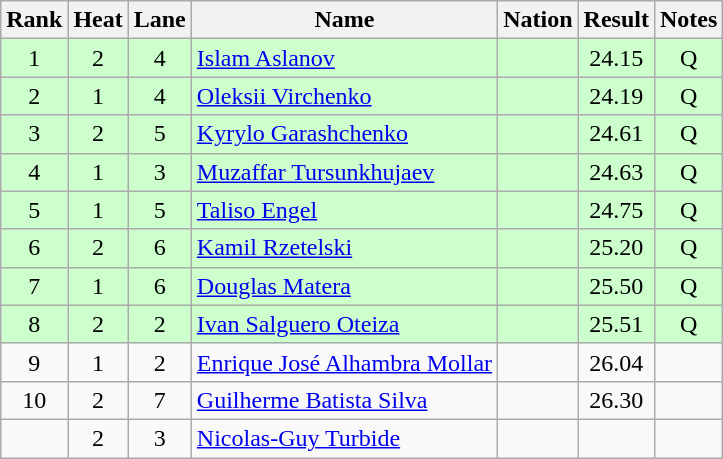<table class="wikitable sortable" style="text-align:center">
<tr>
<th>Rank</th>
<th>Heat</th>
<th>Lane</th>
<th>Name</th>
<th>Nation</th>
<th>Result</th>
<th>Notes</th>
</tr>
<tr bgcolor=ccffcc>
<td>1</td>
<td>2</td>
<td>4</td>
<td align=left><a href='#'>Islam Aslanov</a></td>
<td align=left></td>
<td>24.15</td>
<td>Q</td>
</tr>
<tr bgcolor=ccffcc>
<td>2</td>
<td>1</td>
<td>4</td>
<td align=left><a href='#'>Oleksii Virchenko</a></td>
<td align=left></td>
<td>24.19</td>
<td>Q</td>
</tr>
<tr bgcolor=ccffcc>
<td>3</td>
<td>2</td>
<td>5</td>
<td align=left><a href='#'>Kyrylo Garashchenko</a></td>
<td align=left></td>
<td>24.61</td>
<td>Q</td>
</tr>
<tr bgcolor=ccffcc>
<td>4</td>
<td>1</td>
<td>3</td>
<td align=left><a href='#'>Muzaffar Tursunkhujaev</a></td>
<td align=left></td>
<td>24.63</td>
<td>Q</td>
</tr>
<tr bgcolor=ccffcc>
<td>5</td>
<td>1</td>
<td>5</td>
<td align=left><a href='#'>Taliso Engel</a></td>
<td align=left></td>
<td>24.75</td>
<td>Q</td>
</tr>
<tr bgcolor=ccffcc>
<td>6</td>
<td>2</td>
<td>6</td>
<td align=left><a href='#'>Kamil Rzetelski</a></td>
<td align=left></td>
<td>25.20</td>
<td>Q</td>
</tr>
<tr bgcolor=ccffcc>
<td>7</td>
<td>1</td>
<td>6</td>
<td align=left><a href='#'>Douglas Matera</a></td>
<td align=left></td>
<td>25.50</td>
<td>Q</td>
</tr>
<tr bgcolor=ccffcc>
<td>8</td>
<td>2</td>
<td>2</td>
<td align=left><a href='#'>Ivan Salguero Oteiza</a></td>
<td align=left></td>
<td>25.51</td>
<td>Q</td>
</tr>
<tr>
<td>9</td>
<td>1</td>
<td>2</td>
<td align=left><a href='#'>Enrique José Alhambra Mollar</a></td>
<td align=left></td>
<td>26.04</td>
<td></td>
</tr>
<tr>
<td>10</td>
<td>2</td>
<td>7</td>
<td align=left><a href='#'>Guilherme Batista Silva</a></td>
<td align=left></td>
<td>26.30</td>
<td></td>
</tr>
<tr>
<td></td>
<td>2</td>
<td>3</td>
<td align=left><a href='#'>Nicolas-Guy Turbide</a></td>
<td align=left></td>
<td data-sort-value=9:99.99></td>
<td></td>
</tr>
</table>
